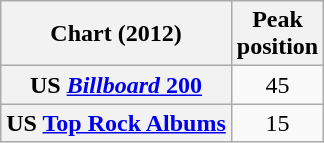<table class="wikitable sortable plainrowheaders" style="text-align:center">
<tr>
<th scope="col">Chart (2012)</th>
<th scope="col">Peak<br>position</th>
</tr>
<tr>
<th scope="row">US <a href='#'><em>Billboard</em> 200</a></th>
<td>45</td>
</tr>
<tr>
<th scope="row">US <a href='#'>Top Rock Albums</a></th>
<td>15</td>
</tr>
</table>
